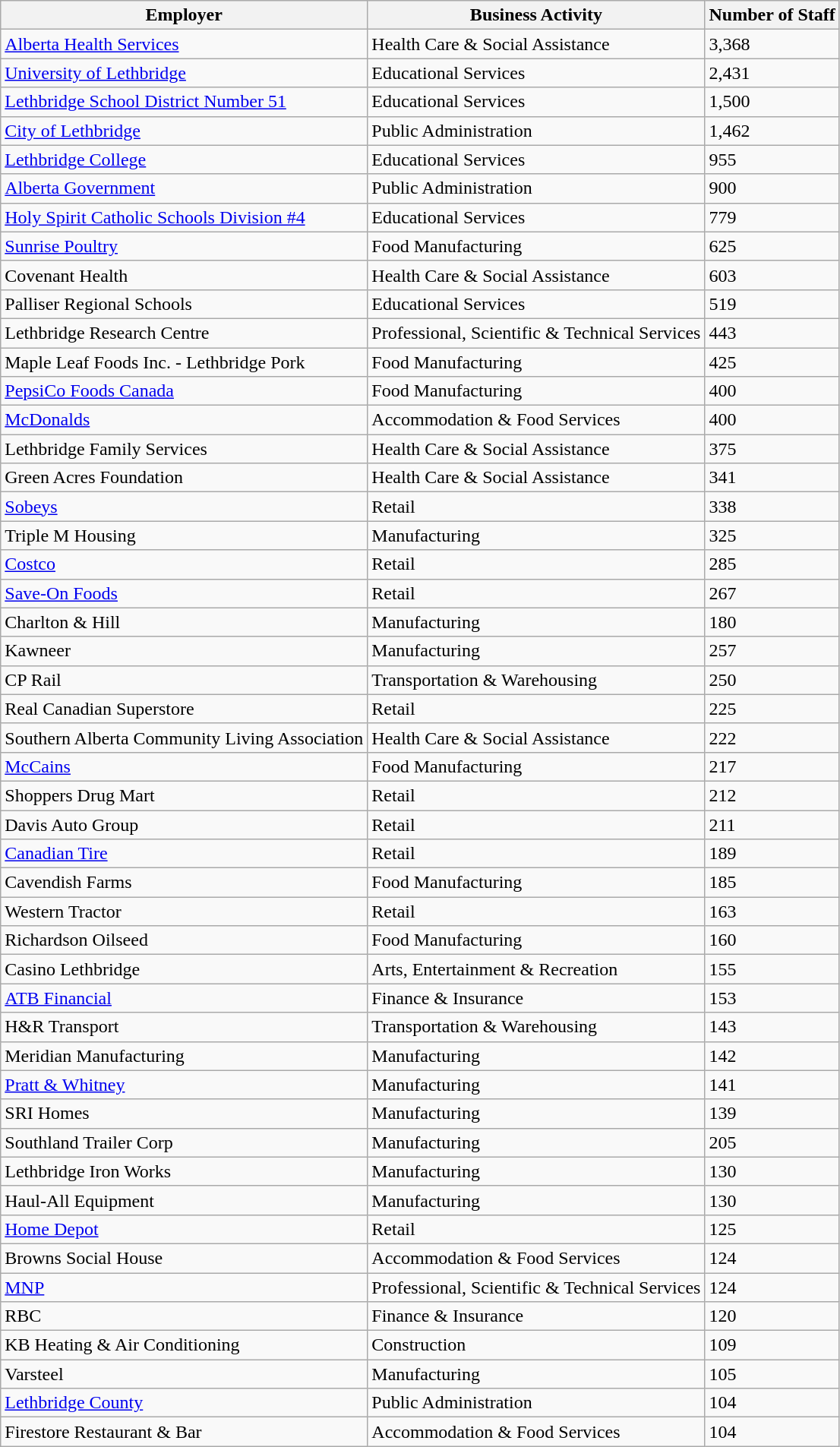<table class="wikitable sortable mw-collapsible">
<tr>
<th><strong>Employer</strong></th>
<th><strong>Business Activity</strong></th>
<th><strong>Number of Staff</strong></th>
</tr>
<tr>
<td><a href='#'>Alberta Health Services</a></td>
<td>Health Care & Social Assistance</td>
<td>3,368</td>
</tr>
<tr>
<td><a href='#'>University of Lethbridge</a></td>
<td>Educational Services</td>
<td>2,431</td>
</tr>
<tr>
<td><a href='#'>Lethbridge School District Number 51</a></td>
<td>Educational Services</td>
<td>1,500</td>
</tr>
<tr>
<td><a href='#'>City of Lethbridge</a></td>
<td>Public Administration</td>
<td>1,462</td>
</tr>
<tr>
<td><a href='#'>Lethbridge College</a></td>
<td>Educational Services</td>
<td>955</td>
</tr>
<tr>
<td><a href='#'>Alberta Government</a></td>
<td>Public Administration</td>
<td>900</td>
</tr>
<tr>
<td><a href='#'>Holy Spirit Catholic Schools Division #4</a></td>
<td>Educational Services</td>
<td>779</td>
</tr>
<tr>
<td><a href='#'>Sunrise Poultry</a></td>
<td>Food Manufacturing</td>
<td>625</td>
</tr>
<tr>
<td>Covenant Health</td>
<td>Health Care & Social Assistance</td>
<td>603</td>
</tr>
<tr>
<td>Palliser Regional Schools</td>
<td>Educational Services</td>
<td>519</td>
</tr>
<tr>
<td>Lethbridge Research Centre</td>
<td>Professional, Scientific & Technical Services</td>
<td>443</td>
</tr>
<tr>
<td>Maple Leaf Foods Inc. - Lethbridge Pork</td>
<td>Food Manufacturing</td>
<td>425</td>
</tr>
<tr>
<td><a href='#'>PepsiCo Foods Canada</a></td>
<td>Food Manufacturing</td>
<td>400</td>
</tr>
<tr>
<td><a href='#'>McDonalds</a></td>
<td>Accommodation & Food Services</td>
<td>400</td>
</tr>
<tr>
<td>Lethbridge Family Services</td>
<td>Health Care & Social Assistance</td>
<td>375</td>
</tr>
<tr>
<td>Green Acres Foundation</td>
<td>Health Care & Social Assistance</td>
<td>341</td>
</tr>
<tr>
<td><a href='#'>Sobeys</a></td>
<td>Retail</td>
<td>338</td>
</tr>
<tr>
<td>Triple M Housing</td>
<td>Manufacturing</td>
<td>325</td>
</tr>
<tr>
<td><a href='#'>Costco</a></td>
<td>Retail</td>
<td>285</td>
</tr>
<tr>
<td><a href='#'>Save-On Foods</a></td>
<td>Retail</td>
<td>267</td>
</tr>
<tr>
<td>Charlton & Hill</td>
<td>Manufacturing</td>
<td>180</td>
</tr>
<tr>
<td>Kawneer</td>
<td>Manufacturing</td>
<td>257</td>
</tr>
<tr>
<td>CP Rail</td>
<td>Transportation & Warehousing</td>
<td>250</td>
</tr>
<tr>
<td>Real Canadian Superstore</td>
<td>Retail</td>
<td>225</td>
</tr>
<tr>
<td>Southern Alberta Community Living Association</td>
<td>Health Care & Social Assistance</td>
<td>222</td>
</tr>
<tr>
<td><a href='#'>McCains</a></td>
<td>Food Manufacturing</td>
<td>217</td>
</tr>
<tr>
<td>Shoppers Drug Mart</td>
<td>Retail</td>
<td>212</td>
</tr>
<tr>
<td>Davis Auto Group</td>
<td>Retail</td>
<td>211</td>
</tr>
<tr>
<td><a href='#'>Canadian Tire</a></td>
<td>Retail</td>
<td>189</td>
</tr>
<tr>
<td>Cavendish Farms</td>
<td>Food Manufacturing</td>
<td>185</td>
</tr>
<tr>
<td>Western Tractor</td>
<td>Retail</td>
<td>163</td>
</tr>
<tr>
<td>Richardson Oilseed</td>
<td>Food Manufacturing</td>
<td>160</td>
</tr>
<tr>
<td>Casino Lethbridge</td>
<td>Arts, Entertainment & Recreation</td>
<td>155</td>
</tr>
<tr>
<td><a href='#'>ATB Financial</a></td>
<td>Finance & Insurance</td>
<td>153</td>
</tr>
<tr>
<td>H&R Transport</td>
<td>Transportation & Warehousing</td>
<td>143</td>
</tr>
<tr>
<td>Meridian Manufacturing</td>
<td>Manufacturing</td>
<td>142</td>
</tr>
<tr>
<td><a href='#'>Pratt & Whitney</a></td>
<td>Manufacturing</td>
<td>141</td>
</tr>
<tr>
<td>SRI Homes</td>
<td>Manufacturing</td>
<td>139</td>
</tr>
<tr>
<td>Southland Trailer Corp</td>
<td>Manufacturing</td>
<td>205</td>
</tr>
<tr>
<td>Lethbridge Iron Works</td>
<td>Manufacturing</td>
<td>130</td>
</tr>
<tr>
<td>Haul-All Equipment</td>
<td>Manufacturing</td>
<td>130</td>
</tr>
<tr>
<td><a href='#'>Home Depot</a></td>
<td>Retail</td>
<td>125</td>
</tr>
<tr>
<td>Browns Social House</td>
<td>Accommodation & Food Services</td>
<td>124</td>
</tr>
<tr>
<td><a href='#'>MNP</a></td>
<td>Professional, Scientific & Technical Services</td>
<td>124</td>
</tr>
<tr>
<td>RBC</td>
<td>Finance & Insurance</td>
<td>120</td>
</tr>
<tr>
<td>KB Heating & Air Conditioning</td>
<td>Construction</td>
<td>109</td>
</tr>
<tr>
<td>Varsteel</td>
<td>Manufacturing</td>
<td>105</td>
</tr>
<tr>
<td><a href='#'>Lethbridge County</a></td>
<td>Public Administration</td>
<td>104</td>
</tr>
<tr>
<td>Firestore Restaurant & Bar</td>
<td>Accommodation & Food Services</td>
<td>104</td>
</tr>
</table>
